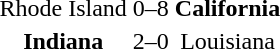<table>
<tr>
<td align=center>Rhode Island</td>
<td align=center>0–8</td>
<td align=center><strong>California </strong></td>
</tr>
<tr>
<td align=center><strong>Indiana</strong></td>
<td align=center>2–0</td>
<td align=center>Louisiana</td>
</tr>
</table>
